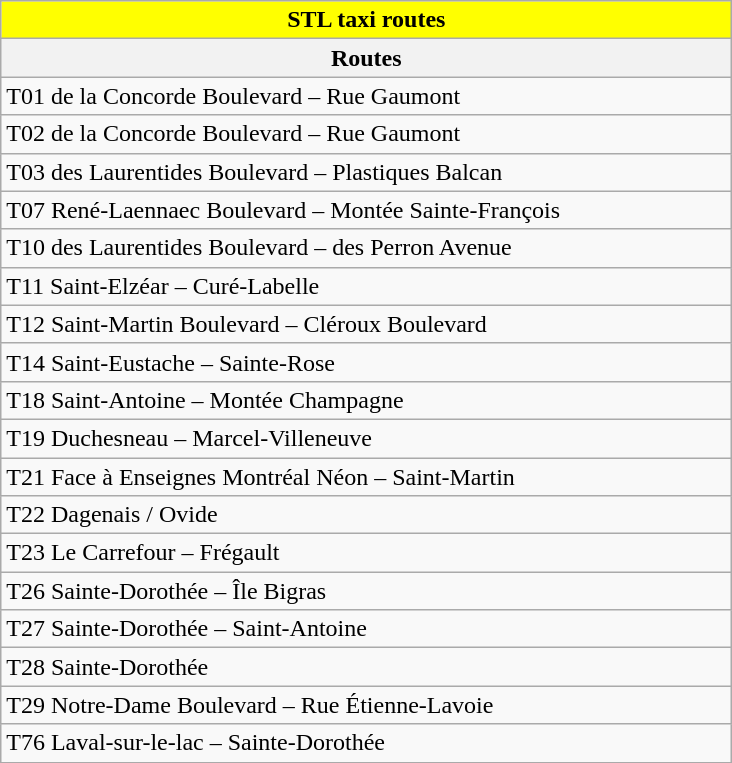<table class="wikitable collapsible collapsed">
<tr>
<th style="background:#FFFF00">STL taxi routes </th>
</tr>
<tr>
<th style="width: 30em">Routes</th>
</tr>
<tr>
<td>T01 de la Concorde Boulevard – Rue Gaumont</td>
</tr>
<tr>
<td>T02 de la Concorde Boulevard – Rue Gaumont</td>
</tr>
<tr>
<td>T03 des Laurentides Boulevard – Plastiques Balcan</td>
</tr>
<tr>
<td>T07 René-Laennaec Boulevard – Montée Sainte-François</td>
</tr>
<tr>
<td>T10 des Laurentides Boulevard – des Perron Avenue</td>
</tr>
<tr>
<td>T11 Saint-Elzéar – Curé-Labelle</td>
</tr>
<tr>
<td>T12 Saint-Martin Boulevard – Cléroux Boulevard</td>
</tr>
<tr>
<td>T14 Saint-Eustache – Sainte-Rose</td>
</tr>
<tr>
<td>T18 Saint-Antoine – Montée Champagne</td>
</tr>
<tr>
<td>T19 Duchesneau – Marcel-Villeneuve</td>
</tr>
<tr>
<td>T21 Face à Enseignes Montréal Néon – Saint-Martin</td>
</tr>
<tr>
<td>T22 Dagenais / Ovide</td>
</tr>
<tr>
<td>T23 Le Carrefour – Frégault</td>
</tr>
<tr>
<td>T26 Sainte-Dorothée – Île Bigras</td>
</tr>
<tr>
<td>T27 Sainte-Dorothée – Saint-Antoine</td>
</tr>
<tr>
<td>T28 Sainte-Dorothée</td>
</tr>
<tr>
<td>T29 Notre-Dame Boulevard – Rue Étienne-Lavoie</td>
</tr>
<tr>
<td>T76 Laval-sur-le-lac – Sainte-Dorothée</td>
</tr>
</table>
